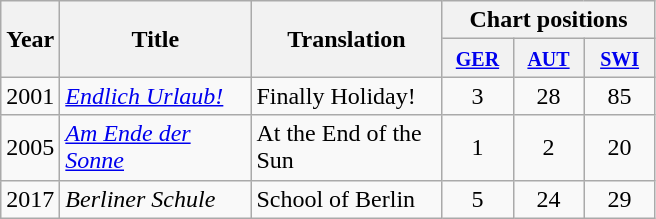<table class="wikitable">
<tr>
<th width="10" rowspan="2">Year</th>
<th width="120" rowspan="2">Title</th>
<th width="120" rowspan="2">Translation</th>
<th colspan="3">Chart positions</th>
</tr>
<tr bgcolor="#efefef">
<th align="center" width="40"><small><a href='#'>GER</a></small></th>
<th align="center" width="40"><small><a href='#'>AUT</a><br></small></th>
<th align="center" width="40"><small><a href='#'>SWI</a><br></small></th>
</tr>
<tr>
<td>2001</td>
<td><em><a href='#'>Endlich Urlaub!</a></em></td>
<td>Finally Holiday!</td>
<td align="center">3</td>
<td align="center">28</td>
<td align="center">85</td>
</tr>
<tr>
<td>2005</td>
<td><em><a href='#'>Am Ende der Sonne</a></em></td>
<td>At the End of the Sun</td>
<td align="center">1</td>
<td align="center">2</td>
<td align="center">20</td>
</tr>
<tr>
<td>2017</td>
<td><em>Berliner Schule</em></td>
<td>School of Berlin</td>
<td align="center">5</td>
<td align="center">24</td>
<td align="center">29</td>
</tr>
</table>
